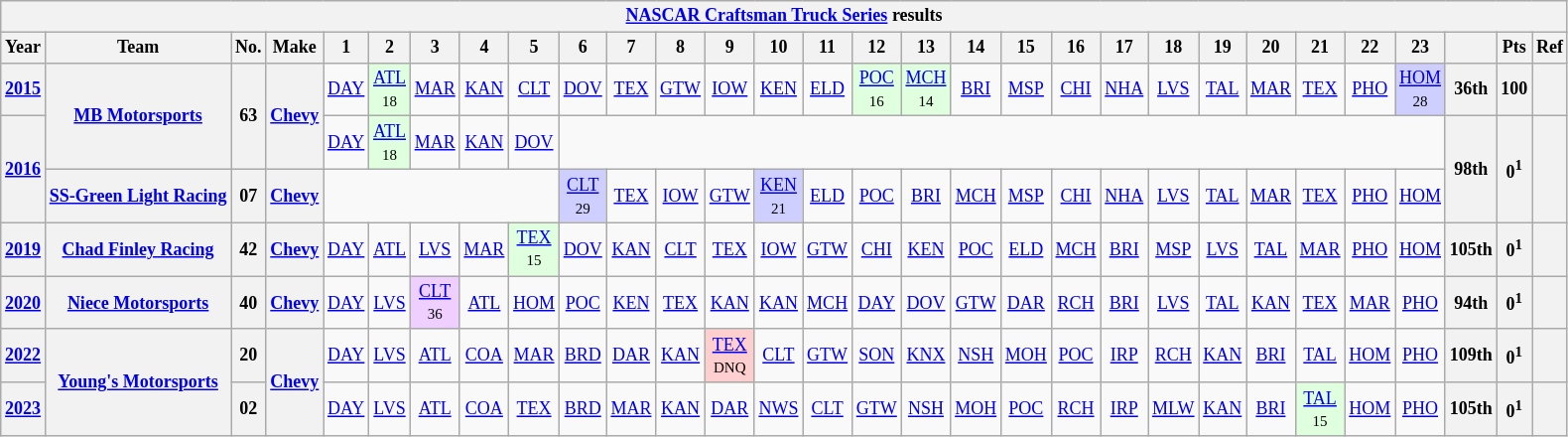<table class="wikitable" style="text-align:center; font-size:75%">
<tr>
<th colspan=30><a href='#'>NASCAR Craftsman Truck Series</a> results</th>
</tr>
<tr>
<th>Year</th>
<th>Team</th>
<th>No.</th>
<th>Make</th>
<th>1</th>
<th>2</th>
<th>3</th>
<th>4</th>
<th>5</th>
<th>6</th>
<th>7</th>
<th>8</th>
<th>9</th>
<th>10</th>
<th>11</th>
<th>12</th>
<th>13</th>
<th>14</th>
<th>15</th>
<th>16</th>
<th>17</th>
<th>18</th>
<th>19</th>
<th>20</th>
<th>21</th>
<th>22</th>
<th>23</th>
<th></th>
<th>Pts</th>
<th>Ref</th>
</tr>
<tr>
<th><a href='#'>2015</a></th>
<th rowspan=2><a href='#'>MB Motorsports</a></th>
<th rowspan=2>63</th>
<th rowspan=2><a href='#'>Chevy</a></th>
<td><a href='#'>DAY</a></td>
<td style="background:#DFFFDF;"><a href='#'>ATL</a><br><small>18</small></td>
<td><a href='#'>MAR</a></td>
<td><a href='#'>KAN</a></td>
<td><a href='#'>CLT</a></td>
<td><a href='#'>DOV</a></td>
<td><a href='#'>TEX</a></td>
<td><a href='#'>GTW</a></td>
<td><a href='#'>IOW</a></td>
<td><a href='#'>KEN</a></td>
<td><a href='#'>ELD</a></td>
<td style="background:#DFFFDF;"><a href='#'>POC</a><br><small>16</small></td>
<td style="background:#DFFFDF;"><a href='#'>MCH</a><br><small>14</small></td>
<td><a href='#'>BRI</a></td>
<td><a href='#'>MSP</a></td>
<td><a href='#'>CHI</a></td>
<td><a href='#'>NHA</a></td>
<td><a href='#'>LVS</a></td>
<td><a href='#'>TAL</a></td>
<td><a href='#'>MAR</a></td>
<td><a href='#'>TEX</a></td>
<td><a href='#'>PHO</a></td>
<td style="background:#CFCFFF;"><a href='#'>HOM</a><br><small>28</small></td>
<th>36th</th>
<th>100</th>
<th></th>
</tr>
<tr>
<th rowspan=2><a href='#'>2016</a></th>
<td><a href='#'>DAY</a></td>
<td style="background:#DFFFDF;"><a href='#'>ATL</a><br><small>18</small></td>
<td><a href='#'>MAR</a></td>
<td><a href='#'>KAN</a></td>
<td><a href='#'>DOV</a></td>
<td colspan=18></td>
<th rowspan=2>98th</th>
<th rowspan=2>0<sup>1</sup></th>
<th rowspan=2></th>
</tr>
<tr>
<th><a href='#'>SS-Green Light Racing</a></th>
<th>07</th>
<th><a href='#'>Chevy</a></th>
<td colspan=5></td>
<td style="background:#CFCFFF;"><a href='#'>CLT</a><br><small>29</small></td>
<td><a href='#'>TEX</a></td>
<td><a href='#'>IOW</a></td>
<td><a href='#'>GTW</a></td>
<td style="background:#CFCFFF;"><a href='#'>KEN</a><br><small>21</small></td>
<td><a href='#'>ELD</a></td>
<td><a href='#'>POC</a></td>
<td><a href='#'>BRI</a></td>
<td><a href='#'>MCH</a></td>
<td><a href='#'>MSP</a></td>
<td><a href='#'>CHI</a></td>
<td><a href='#'>NHA</a></td>
<td><a href='#'>LVS</a></td>
<td><a href='#'>TAL</a></td>
<td><a href='#'>MAR</a></td>
<td><a href='#'>TEX</a></td>
<td><a href='#'>PHO</a></td>
<td><a href='#'>HOM</a></td>
</tr>
<tr>
<th><a href='#'>2019</a></th>
<th><a href='#'>Chad Finley Racing</a></th>
<th>42</th>
<th><a href='#'>Chevy</a></th>
<td><a href='#'>DAY</a></td>
<td><a href='#'>ATL</a></td>
<td><a href='#'>LVS</a></td>
<td><a href='#'>MAR</a></td>
<td style="background:#DFFFDF;"><a href='#'>TEX</a><br><small>15</small></td>
<td><a href='#'>DOV</a></td>
<td><a href='#'>KAN</a></td>
<td><a href='#'>CLT</a></td>
<td><a href='#'>TEX</a></td>
<td><a href='#'>IOW</a></td>
<td><a href='#'>GTW</a></td>
<td><a href='#'>CHI</a></td>
<td><a href='#'>KEN</a></td>
<td><a href='#'>POC</a></td>
<td><a href='#'>ELD</a></td>
<td><a href='#'>MCH</a></td>
<td><a href='#'>BRI</a></td>
<td><a href='#'>MSP</a></td>
<td><a href='#'>LVS</a></td>
<td><a href='#'>TAL</a></td>
<td><a href='#'>MAR</a></td>
<td><a href='#'>PHO</a></td>
<td><a href='#'>HOM</a></td>
<th>105th</th>
<th>0<sup>1</sup></th>
<th></th>
</tr>
<tr>
<th><a href='#'>2020</a></th>
<th><a href='#'>Niece Motorsports</a></th>
<th>40</th>
<th><a href='#'>Chevy</a></th>
<td><a href='#'>DAY</a></td>
<td><a href='#'>LVS</a></td>
<td style="background:#EFCFFF;"><a href='#'>CLT</a><br><small>36</small></td>
<td><a href='#'>ATL</a></td>
<td><a href='#'>HOM</a></td>
<td><a href='#'>POC</a></td>
<td><a href='#'>KEN</a></td>
<td><a href='#'>TEX</a></td>
<td><a href='#'>KAN</a></td>
<td><a href='#'>KAN</a></td>
<td><a href='#'>MCH</a></td>
<td><a href='#'>DAY</a></td>
<td><a href='#'>DOV</a></td>
<td><a href='#'>GTW</a></td>
<td><a href='#'>DAR</a></td>
<td><a href='#'>RCH</a></td>
<td><a href='#'>BRI</a></td>
<td><a href='#'>LVS</a></td>
<td><a href='#'>TAL</a></td>
<td><a href='#'>KAN</a></td>
<td><a href='#'>TEX</a></td>
<td><a href='#'>MAR</a></td>
<td><a href='#'>PHO</a></td>
<th>94th</th>
<th>0<sup>1</sup></th>
<th></th>
</tr>
<tr>
<th><a href='#'>2022</a></th>
<th rowspan=2><a href='#'>Young's Motorsports</a></th>
<th>20</th>
<th rowspan=2><a href='#'>Chevy</a></th>
<td><a href='#'>DAY</a></td>
<td><a href='#'>LVS</a></td>
<td><a href='#'>ATL</a></td>
<td><a href='#'>COA</a></td>
<td><a href='#'>MAR</a></td>
<td><a href='#'>BRD</a></td>
<td><a href='#'>DAR</a></td>
<td><a href='#'>KAN</a></td>
<td style="background:#FFCFCF;"><a href='#'>TEX</a><br><small>DNQ</small></td>
<td><a href='#'>CLT</a></td>
<td><a href='#'>GTW</a></td>
<td><a href='#'>SON</a></td>
<td><a href='#'>KNX</a></td>
<td><a href='#'>NSH</a></td>
<td><a href='#'>MOH</a></td>
<td><a href='#'>POC</a></td>
<td><a href='#'>IRP</a></td>
<td><a href='#'>RCH</a></td>
<td><a href='#'>KAN</a></td>
<td><a href='#'>BRI</a></td>
<td><a href='#'>TAL</a></td>
<td><a href='#'>HOM</a></td>
<td><a href='#'>PHO</a></td>
<th>109th</th>
<th>0<sup>1</sup></th>
<th></th>
</tr>
<tr>
<th><a href='#'>2023</a></th>
<th>02</th>
<td><a href='#'>DAY</a></td>
<td><a href='#'>LVS</a></td>
<td><a href='#'>ATL</a></td>
<td><a href='#'>COA</a></td>
<td><a href='#'>TEX</a></td>
<td><a href='#'>BRD</a></td>
<td><a href='#'>MAR</a></td>
<td><a href='#'>KAN</a></td>
<td><a href='#'>DAR</a></td>
<td><a href='#'>NWS</a></td>
<td><a href='#'>CLT</a></td>
<td><a href='#'>GTW</a></td>
<td><a href='#'>NSH</a></td>
<td><a href='#'>MOH</a></td>
<td><a href='#'>POC</a></td>
<td><a href='#'>RCH</a></td>
<td><a href='#'>IRP</a></td>
<td><a href='#'>MLW</a></td>
<td><a href='#'>KAN</a></td>
<td><a href='#'>BRI</a></td>
<td style="background:#DFFFDF;"><a href='#'>TAL</a><br><small>15</small></td>
<td><a href='#'>HOM</a></td>
<td><a href='#'>PHO</a></td>
<th>105th</th>
<th>0<sup>1</sup></th>
<th></th>
</tr>
</table>
